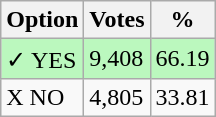<table class="wikitable">
<tr>
<th>Option</th>
<th>Votes</th>
<th>%</th>
</tr>
<tr>
<td style=background:#bbf8be>✓ YES</td>
<td style=background:#bbf8be>9,408</td>
<td style=background:#bbf8be>66.19</td>
</tr>
<tr>
<td>X NO</td>
<td>4,805</td>
<td>33.81</td>
</tr>
</table>
